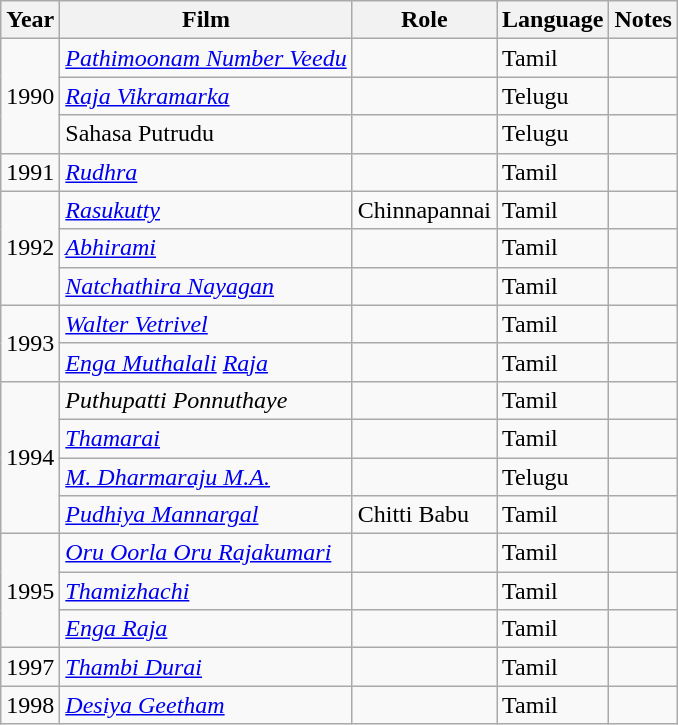<table class="wikitable sortable">
<tr>
<th>Year</th>
<th>Film</th>
<th>Role</th>
<th>Language</th>
<th>Notes</th>
</tr>
<tr>
<td rowspan="3">1990</td>
<td><em><a href='#'>Pathimoonam Number Veedu</a></em></td>
<td></td>
<td>Tamil</td>
<td></td>
</tr>
<tr>
<td><a href='#'><em>Raja Vikramarka</em></a></td>
<td></td>
<td>Telugu</td>
<td></td>
</tr>
<tr>
<td>Sahasa Putrudu</td>
<td></td>
<td>Telugu</td>
<td></td>
</tr>
<tr>
<td>1991</td>
<td><em><a href='#'>Rudhra</a></em></td>
<td></td>
<td>Tamil</td>
<td></td>
</tr>
<tr>
<td rowspan="3">1992</td>
<td><em><a href='#'>Rasukutty</a></em></td>
<td>Chinnapannai</td>
<td>Tamil</td>
<td></td>
</tr>
<tr>
<td><a href='#'><em>Abhirami</em></a></td>
<td></td>
<td>Tamil</td>
<td></td>
</tr>
<tr>
<td><em><a href='#'>Natchathira Nayagan</a></em></td>
<td></td>
<td>Tamil</td>
<td></td>
</tr>
<tr>
<td rowspan="2">1993</td>
<td><em><a href='#'>Walter Vetrivel</a></em></td>
<td></td>
<td>Tamil</td>
<td></td>
</tr>
<tr>
<td><em><a href='#'>Enga Muthalali</a> <a href='#'>Raja</a></em></td>
<td></td>
<td>Tamil</td>
<td></td>
</tr>
<tr>
<td rowspan="4">1994</td>
<td><em>Puthupatti Ponnuthaye</em></td>
<td></td>
<td>Tamil</td>
<td></td>
</tr>
<tr>
<td><a href='#'><em>Thamarai</em></a></td>
<td></td>
<td>Tamil</td>
<td></td>
</tr>
<tr>
<td><em><a href='#'>M. Dharmaraju M.A.</a></em></td>
<td></td>
<td>Telugu</td>
<td></td>
</tr>
<tr>
<td><em><a href='#'>Pudhiya Mannargal</a></em></td>
<td>Chitti Babu</td>
<td>Tamil</td>
<td></td>
</tr>
<tr>
<td rowspan="3">1995</td>
<td><em><a href='#'>Oru Oorla Oru Rajakumari</a></em></td>
<td></td>
<td>Tamil</td>
<td></td>
</tr>
<tr>
<td><em><a href='#'>Thamizhachi</a></em></td>
<td></td>
<td>Tamil</td>
<td></td>
</tr>
<tr>
<td><a href='#'><em>Enga Raja</em></a></td>
<td></td>
<td>Tamil</td>
<td></td>
</tr>
<tr>
<td>1997</td>
<td><em><a href='#'>Thambi Durai</a></em></td>
<td></td>
<td>Tamil</td>
<td></td>
</tr>
<tr>
<td>1998</td>
<td><em><a href='#'>Desiya Geetham</a></em></td>
<td></td>
<td>Tamil</td>
<td></td>
</tr>
</table>
